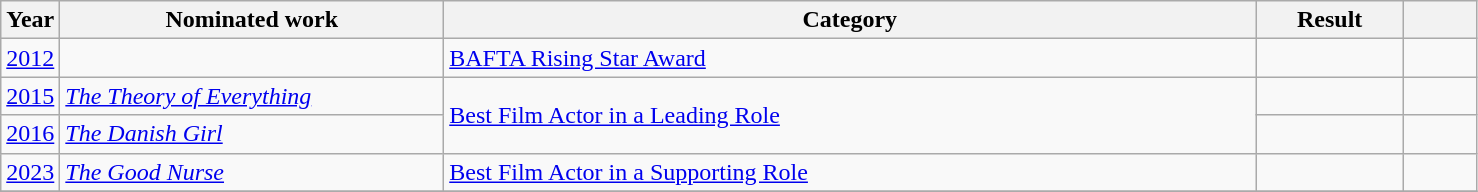<table class=wikitable>
<tr>
<th width=4%>Year</th>
<th width=26%>Nominated work</th>
<th width=55%>Category</th>
<th width=10%>Result</th>
<th width=5%></th>
</tr>
<tr>
<td><a href='#'>2012</a></td>
<td></td>
<td><a href='#'>BAFTA Rising Star Award</a></td>
<td></td>
<td></td>
</tr>
<tr>
<td><a href='#'>2015</a></td>
<td><em><a href='#'>The Theory of Everything</a></em></td>
<td rowspan="2"><a href='#'>Best Film Actor in a Leading Role</a></td>
<td></td>
<td></td>
</tr>
<tr>
<td><a href='#'>2016</a></td>
<td><em><a href='#'>The Danish Girl</a></em></td>
<td></td>
<td></td>
</tr>
<tr>
<td><a href='#'>2023</a></td>
<td><em><a href='#'>The Good Nurse</a></em></td>
<td><a href='#'>Best Film Actor in a Supporting Role</a></td>
<td></td>
<td></td>
</tr>
<tr>
</tr>
</table>
